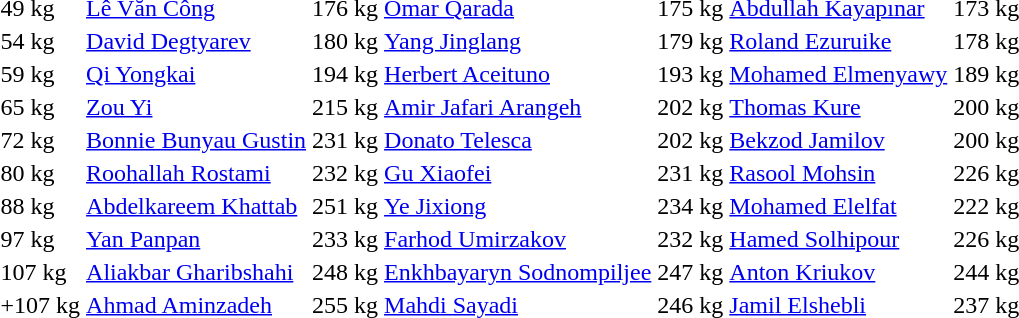<table>
<tr>
<td>49 kg</td>
<td><a href='#'>Lê Văn Công</a><br></td>
<td>176 kg</td>
<td><a href='#'>Omar Qarada</a><br></td>
<td>175 kg</td>
<td><a href='#'>Abdullah Kayapınar</a><br></td>
<td>173 kg</td>
</tr>
<tr>
<td>54 kg</td>
<td><a href='#'>David Degtyarev</a><br></td>
<td>180 kg</td>
<td><a href='#'>Yang Jinglang</a><br></td>
<td>179 kg</td>
<td><a href='#'>Roland Ezuruike</a><br></td>
<td>178 kg</td>
</tr>
<tr>
<td>59 kg</td>
<td><a href='#'>Qi Yongkai</a><br></td>
<td>194 kg</td>
<td><a href='#'>Herbert Aceituno</a><br></td>
<td>193 kg</td>
<td><a href='#'>Mohamed Elmenyawy</a><br></td>
<td>189 kg</td>
</tr>
<tr>
<td>65 kg</td>
<td><a href='#'>Zou Yi</a><br></td>
<td>215 kg</td>
<td><a href='#'>Amir Jafari Arangeh</a><br></td>
<td>202 kg</td>
<td><a href='#'>Thomas Kure</a><br></td>
<td>200 kg</td>
</tr>
<tr>
<td>72 kg</td>
<td><a href='#'>Bonnie Bunyau Gustin</a><br></td>
<td>231 kg</td>
<td><a href='#'>Donato Telesca</a><br></td>
<td>202 kg</td>
<td><a href='#'>Bekzod Jamilov</a><br></td>
<td>200 kg</td>
</tr>
<tr>
<td>80 kg</td>
<td><a href='#'>Roohallah Rostami</a><br></td>
<td>232 kg</td>
<td><a href='#'>Gu Xiaofei</a><br></td>
<td>231 kg</td>
<td><a href='#'>Rasool Mohsin</a><br></td>
<td>226 kg</td>
</tr>
<tr>
<td>88 kg</td>
<td><a href='#'>Abdelkareem Khattab</a><br></td>
<td>251 kg</td>
<td><a href='#'>Ye Jixiong</a><br></td>
<td>234 kg</td>
<td><a href='#'>Mohamed Elelfat</a><br></td>
<td>222 kg</td>
</tr>
<tr>
<td>97 kg</td>
<td><a href='#'>Yan Panpan</a><br></td>
<td>233 kg</td>
<td><a href='#'>Farhod Umirzakov</a><br></td>
<td>232 kg</td>
<td><a href='#'>Hamed Solhipour</a><br></td>
<td>226 kg</td>
</tr>
<tr>
<td>107 kg</td>
<td><a href='#'>Aliakbar Gharibshahi</a><br></td>
<td>248 kg</td>
<td><a href='#'>Enkhbayaryn Sodnompiljee</a><br></td>
<td>247 kg</td>
<td><a href='#'>Anton Kriukov</a><br></td>
<td>244 kg</td>
</tr>
<tr>
<td>+107 kg</td>
<td><a href='#'>Ahmad Aminzadeh</a><br></td>
<td>255 kg</td>
<td><a href='#'>Mahdi Sayadi</a><br></td>
<td>246 kg</td>
<td><a href='#'>Jamil Elshebli</a><br></td>
<td>237 kg</td>
</tr>
</table>
